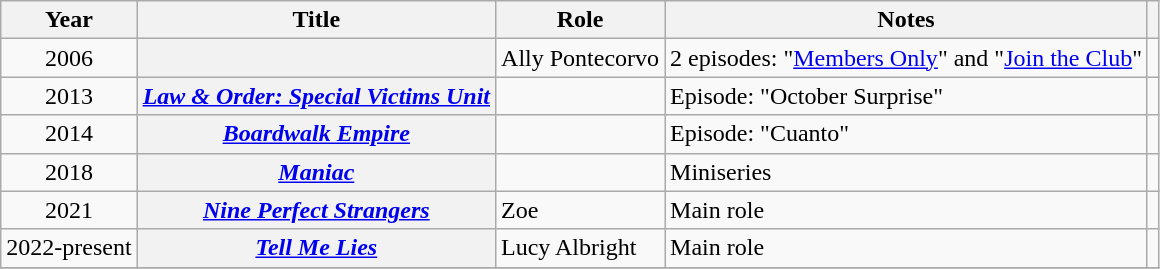<table class="wikitable plainrowheaders sortable">
<tr>
<th scope="col">Year</th>
<th scope="col">Title</th>
<th scope="col">Role</th>
<th scope="col" class="unsortable">Notes</th>
<th scope="col" class="unsortable"></th>
</tr>
<tr>
<td style="text-align:center;">2006</td>
<th scope=row><em></em></th>
<td>Ally Pontecorvo</td>
<td>2 episodes: "<a href='#'>Members Only</a>" and "<a href='#'>Join the Club</a>"</td>
<td style="text-align:center;"></td>
</tr>
<tr>
<td style="text-align:center;">2013</td>
<th scope=row><em><a href='#'>Law & Order: Special Victims Unit</a></em></th>
<td></td>
<td>Episode: "October Surprise"</td>
<td style="text-align:center;"></td>
</tr>
<tr>
<td style="text-align:center;">2014</td>
<th scope=row><em><a href='#'>Boardwalk Empire</a></em></th>
<td></td>
<td>Episode: "Cuanto"</td>
<td style="text-align:center;"></td>
</tr>
<tr>
<td style="text-align:center;">2018</td>
<th scope=row><em><a href='#'>Maniac</a></em></th>
<td></td>
<td>Miniseries</td>
<td style="text-align:center;"></td>
</tr>
<tr>
<td style="text-align:center;">2021</td>
<th scope=row><em><a href='#'>Nine Perfect Strangers</a></em></th>
<td>Zoe</td>
<td>Main role</td>
<td style="text-align:center;"></td>
</tr>
<tr>
<td style="text-align:center;">2022-present</td>
<th scope=row><em><a href='#'>Tell Me Lies</a></em></th>
<td>Lucy Albright</td>
<td>Main role</td>
<td style="text-align:center;"></td>
</tr>
<tr>
</tr>
</table>
